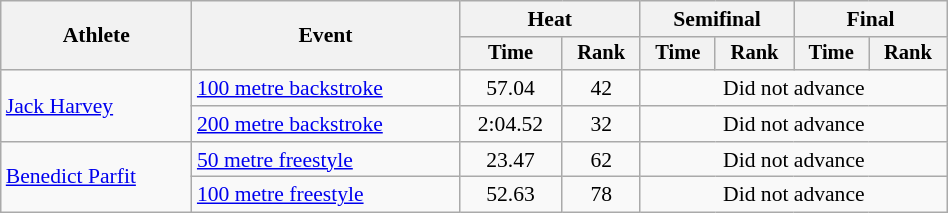<table class="wikitable" style="text-align:center; font-size:90%; width:50%;">
<tr>
<th rowspan="2">Athlete</th>
<th rowspan="2">Event</th>
<th colspan="2">Heat</th>
<th colspan="2">Semifinal</th>
<th colspan="2">Final</th>
</tr>
<tr style="font-size:95%">
<th>Time</th>
<th>Rank</th>
<th>Time</th>
<th>Rank</th>
<th>Time</th>
<th>Rank</th>
</tr>
<tr>
<td align=left rowspan=2><a href='#'>Jack Harvey</a></td>
<td align=left><a href='#'>100 metre backstroke</a></td>
<td>57.04</td>
<td>42</td>
<td colspan=4>Did not advance</td>
</tr>
<tr>
<td align=left><a href='#'>200 metre backstroke</a></td>
<td>2:04.52</td>
<td>32</td>
<td colspan=4>Did not advance</td>
</tr>
<tr>
<td align=left rowspan=2><a href='#'>Benedict Parfit</a></td>
<td align=left><a href='#'>50 metre freestyle</a></td>
<td>23.47</td>
<td>62</td>
<td colspan=4>Did not advance</td>
</tr>
<tr>
<td align=left><a href='#'>100 metre freestyle</a></td>
<td>52.63</td>
<td>78</td>
<td colspan=4>Did not advance</td>
</tr>
</table>
